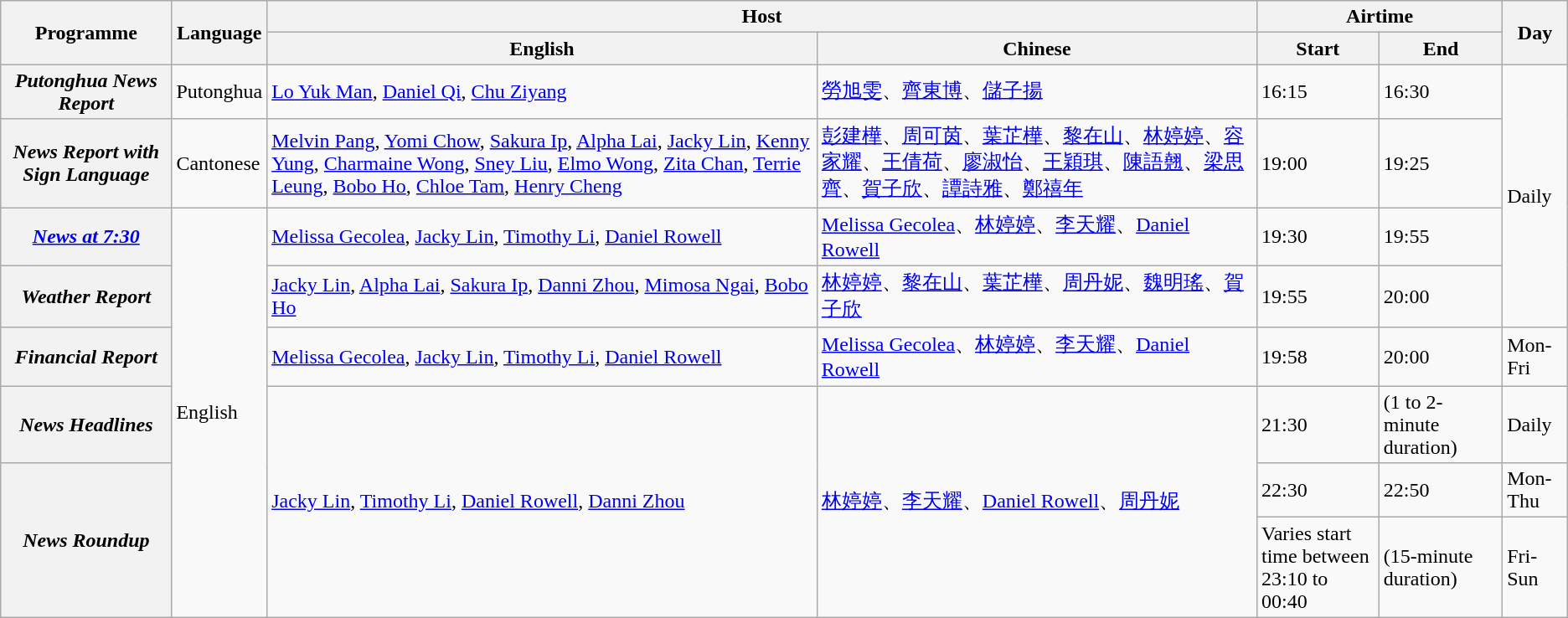<table class="wikitable" style="font-size: 100%;" |>
<tr>
<th rowspan=2>Programme</th>
<th rowspan=2>Language</th>
<th colspan=2>Host</th>
<th colspan=2>Airtime</th>
<th rowspan=2>Day</th>
</tr>
<tr>
<th>English</th>
<th>Chinese</th>
<th>Start</th>
<th>End</th>
</tr>
<tr>
<th><em>Putonghua News Report</em></th>
<td>Putonghua</td>
<td><a href='#'>Lo Yuk Man</a>, <a href='#'>Daniel Qi</a>, <a href='#'>Chu Ziyang</a></td>
<td><a href='#'>勞旭雯</a>、<a href='#'>齊東博</a>、<a href='#'>儲子揚</a></td>
<td>16:15</td>
<td>16:30</td>
<td rowspan="4">Daily</td>
</tr>
<tr>
<th><strong><em>News Report with Sign Language</em></strong></th>
<td>Cantonese</td>
<td><a href='#'>Melvin Pang</a>, <a href='#'>Yomi Chow</a>, <a href='#'>Sakura Ip</a>, <a href='#'>Alpha Lai</a>, <a href='#'>Jacky Lin</a>, <a href='#'>Kenny Yung</a>, <a href='#'>Charmaine Wong</a>, <a href='#'>Sney Liu</a>, <a href='#'>Elmo Wong</a>, <a href='#'>Zita Chan</a>, <a href='#'>Terrie Leung</a>, <a href='#'>Bobo Ho</a>, <a href='#'>Chloe Tam</a>, <a href='#'>Henry Cheng</a></td>
<td><a href='#'>彭建樺</a>、<a href='#'>周可茵</a>、<a href='#'>葉芷樺</a>、<a href='#'>黎在山</a>、<a href='#'>林婷婷</a>、<a href='#'>容家耀</a>、<a href='#'>王倩荷</a>、<a href='#'>廖淑怡</a>、<a href='#'>王穎琪</a>、<a href='#'>陳語翹</a>、<a href='#'>梁思齊</a>、<a href='#'>賀子欣</a>、<a href='#'>譚詩雅</a>、<a href='#'>鄭禧年</a></td>
<td>19:00</td>
<td>19:25</td>
</tr>
<tr>
<th><em><a href='#'>News at 7:30</a></em></th>
<td rowspan="6">English</td>
<td><a href='#'>Melissa Gecolea</a>, <a href='#'>Jacky Lin</a>, <a href='#'>Timothy Li</a>, <a href='#'>Daniel Rowell</a></td>
<td><a href='#'>Melissa Gecolea</a>、<a href='#'>林婷婷</a>、<a href='#'>李天耀</a>、<a href='#'>Daniel Rowell</a></td>
<td>19:30</td>
<td>19:55</td>
</tr>
<tr>
<th><em>Weather Report</em></th>
<td><a href='#'>Jacky Lin</a>, <a href='#'>Alpha Lai</a>, <a href='#'>Sakura Ip</a>, <a href='#'>Danni Zhou</a>, <a href='#'>Mimosa Ngai</a>, <a href='#'>Bobo Ho</a></td>
<td><a href='#'>林婷婷</a>、<a href='#'>黎在山</a>、<a href='#'>葉芷樺</a>、<a href='#'>周丹妮</a>、<a href='#'>魏明瑤</a>、<a href='#'>賀子欣</a></td>
<td>19:55</td>
<td>20:00</td>
</tr>
<tr>
<th><em>Financial Report</em></th>
<td><a href='#'>Melissa Gecolea</a>, <a href='#'>Jacky Lin</a>, <a href='#'>Timothy Li</a>, <a href='#'>Daniel Rowell</a></td>
<td><a href='#'>Melissa Gecolea</a>、<a href='#'>林婷婷</a>、<a href='#'>李天耀</a>、<a href='#'>Daniel Rowell</a></td>
<td>19:58</td>
<td>20:00</td>
<td>Mon-Fri</td>
</tr>
<tr>
<th><em>News Headlines</em></th>
<td rowspan="3"><a href='#'>Jacky Lin</a>, <a href='#'>Timothy Li</a>, <a href='#'>Daniel Rowell</a>, <a href='#'>Danni Zhou</a></td>
<td rowspan="3"><a href='#'>林婷婷</a>、<a href='#'>李天耀</a>、<a href='#'>Daniel Rowell</a>、<a href='#'>周丹妮</a></td>
<td>21:30</td>
<td>(1 to 2-minute duration)</td>
<td>Daily</td>
</tr>
<tr>
<th rowspan=2><em>News Roundup</em></th>
<td>22:30</td>
<td>22:50</td>
<td>Mon-Thu</td>
</tr>
<tr>
<td>Varies start time between<br>23:10 to 00:40</td>
<td>(15-minute duration)</td>
<td>Fri-Sun</td>
</tr>
</table>
